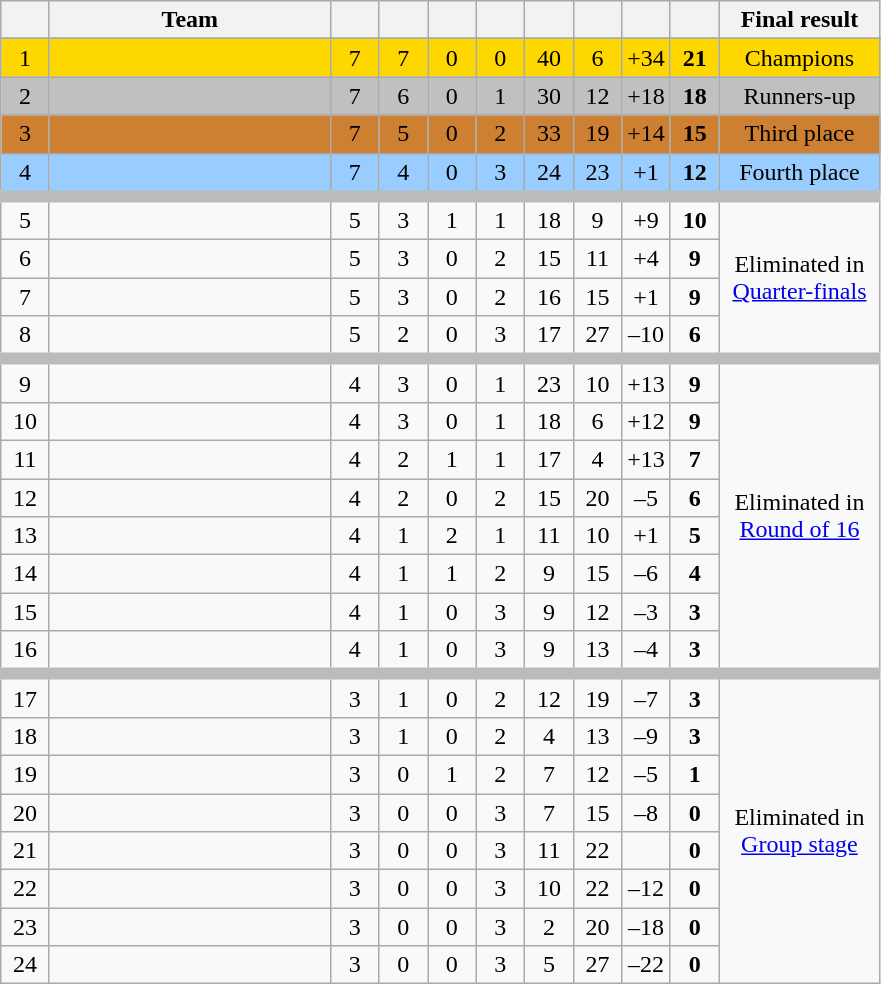<table class=wikitable style="text-align:center">
<tr>
<th width="25"></th>
<th width="180">Team</th>
<th width="25"></th>
<th width="25"></th>
<th width="25"></th>
<th width="25"></th>
<th width="25"></th>
<th width="25"></th>
<th width="25"></th>
<th width="25"></th>
<th width="100">Final result</th>
</tr>
<tr>
</tr>
<tr style="background: #FFD700;">
<td>1</td>
<td align=left></td>
<td>7</td>
<td>7</td>
<td>0</td>
<td>0</td>
<td>40</td>
<td>6</td>
<td>+34</td>
<td><strong>21</strong></td>
<td>Champions</td>
</tr>
<tr style="background: #C0C0C0;">
<td>2</td>
<td align=left></td>
<td>7</td>
<td>6</td>
<td>0</td>
<td>1</td>
<td>30</td>
<td>12</td>
<td>+18</td>
<td><strong>18</strong></td>
<td>Runners-up</td>
</tr>
<tr style="background: #CD7F32;">
<td>3</td>
<td align=left></td>
<td>7</td>
<td>5</td>
<td>0</td>
<td>2</td>
<td>33</td>
<td>19</td>
<td>+14</td>
<td><strong>15</strong></td>
<td>Third place</td>
</tr>
<tr bgcolor=#9acdff>
<td>4</td>
<td align=left></td>
<td>7</td>
<td>4</td>
<td>0</td>
<td>3</td>
<td>24</td>
<td>23</td>
<td>+1</td>
<td><strong>12</strong></td>
<td>Fourth place</td>
</tr>
<tr style="border-top:8px solid #BBBBBB;">
<td>5</td>
<td align=left></td>
<td>5</td>
<td>3</td>
<td>1</td>
<td>1</td>
<td>18</td>
<td>9</td>
<td>+9</td>
<td><strong>10</strong></td>
<td rowspan=4>Eliminated in <a href='#'>Quarter-finals</a></td>
</tr>
<tr>
<td>6</td>
<td align=left></td>
<td>5</td>
<td>3</td>
<td>0</td>
<td>2</td>
<td>15</td>
<td>11</td>
<td>+4</td>
<td><strong>9</strong></td>
</tr>
<tr>
<td>7</td>
<td align=left></td>
<td>5</td>
<td>3</td>
<td>0</td>
<td>2</td>
<td>16</td>
<td>15</td>
<td>+1</td>
<td><strong>9</strong></td>
</tr>
<tr>
<td>8</td>
<td align=left></td>
<td>5</td>
<td>2</td>
<td>0</td>
<td>3</td>
<td>17</td>
<td>27</td>
<td>–10</td>
<td><strong>6</strong></td>
</tr>
<tr style="border-top:8px solid #BBBBBB;">
<td>9</td>
<td align=left></td>
<td>4</td>
<td>3</td>
<td>0</td>
<td>1</td>
<td>23</td>
<td>10</td>
<td>+13</td>
<td><strong>9</strong></td>
<td rowspan=8>Eliminated in <a href='#'>Round of 16</a></td>
</tr>
<tr>
<td>10</td>
<td align=left></td>
<td>4</td>
<td>3</td>
<td>0</td>
<td>1</td>
<td>18</td>
<td>6</td>
<td>+12</td>
<td><strong>9</strong></td>
</tr>
<tr>
<td>11</td>
<td align=left></td>
<td>4</td>
<td>2</td>
<td>1</td>
<td>1</td>
<td>17</td>
<td>4</td>
<td>+13</td>
<td><strong>7</strong></td>
</tr>
<tr>
<td>12</td>
<td align=left></td>
<td>4</td>
<td>2</td>
<td>0</td>
<td>2</td>
<td>15</td>
<td>20</td>
<td>–5</td>
<td><strong>6</strong></td>
</tr>
<tr>
<td>13</td>
<td align=left></td>
<td>4</td>
<td>1</td>
<td>2</td>
<td>1</td>
<td>11</td>
<td>10</td>
<td>+1</td>
<td><strong>5</strong></td>
</tr>
<tr>
<td>14</td>
<td align=left></td>
<td>4</td>
<td>1</td>
<td>1</td>
<td>2</td>
<td>9</td>
<td>15</td>
<td>–6</td>
<td><strong>4</strong></td>
</tr>
<tr>
<td>15</td>
<td align=left></td>
<td>4</td>
<td>1</td>
<td>0</td>
<td>3</td>
<td>9</td>
<td>12</td>
<td>–3</td>
<td><strong>3</strong></td>
</tr>
<tr>
<td>16</td>
<td align=left></td>
<td>4</td>
<td>1</td>
<td>0</td>
<td>3</td>
<td>9</td>
<td>13</td>
<td>–4</td>
<td><strong>3</strong></td>
</tr>
<tr style="border-top:8px solid #BBBBBB;">
<td>17</td>
<td align=left></td>
<td>3</td>
<td>1</td>
<td>0</td>
<td>2</td>
<td>12</td>
<td>19</td>
<td>–7</td>
<td><strong>3</strong></td>
<td rowspan=8>Eliminated in <a href='#'>Group stage</a></td>
</tr>
<tr>
<td>18</td>
<td align=left></td>
<td>3</td>
<td>1</td>
<td>0</td>
<td>2</td>
<td>4</td>
<td>13</td>
<td>–9</td>
<td><strong>3</strong></td>
</tr>
<tr>
<td>19</td>
<td align=left></td>
<td>3</td>
<td>0</td>
<td>1</td>
<td>2</td>
<td>7</td>
<td>12</td>
<td>–5</td>
<td><strong>1</strong></td>
</tr>
<tr>
<td>20</td>
<td align=left></td>
<td>3</td>
<td>0</td>
<td>0</td>
<td>3</td>
<td>7</td>
<td>15</td>
<td>–8</td>
<td><strong>0</strong></td>
</tr>
<tr>
<td>21</td>
<td align=left></td>
<td>3</td>
<td>0</td>
<td>0</td>
<td>3</td>
<td>11</td>
<td>22</td>
<td></td>
<td><strong>0</strong></td>
</tr>
<tr>
<td>22</td>
<td align=left></td>
<td>3</td>
<td>0</td>
<td>0</td>
<td>3</td>
<td>10</td>
<td>22</td>
<td>–12</td>
<td><strong>0</strong></td>
</tr>
<tr>
<td>23</td>
<td align=left></td>
<td>3</td>
<td>0</td>
<td>0</td>
<td>3</td>
<td>2</td>
<td>20</td>
<td>–18</td>
<td><strong>0</strong></td>
</tr>
<tr>
<td>24</td>
<td align=left></td>
<td>3</td>
<td>0</td>
<td>0</td>
<td>3</td>
<td>5</td>
<td>27</td>
<td>–22</td>
<td><strong>0</strong></td>
</tr>
</table>
